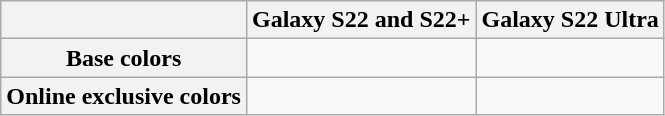<table class="wikitable">
<tr>
<th></th>
<th>Galaxy S22 and S22+</th>
<th>Galaxy S22 Ultra</th>
</tr>
<tr>
<th>Base colors</th>
<td></td>
<td></td>
</tr>
<tr>
<th>Online exclusive colors</th>
<td></td>
<td></td>
</tr>
</table>
